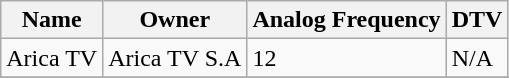<table class="wikitable">
<tr>
<th>Name</th>
<th>Owner</th>
<th>Analog Frequency</th>
<th>DTV</th>
</tr>
<tr>
<td>Arica TV</td>
<td>Arica TV S.A</td>
<td>12</td>
<td>N/A</td>
</tr>
<tr>
</tr>
</table>
